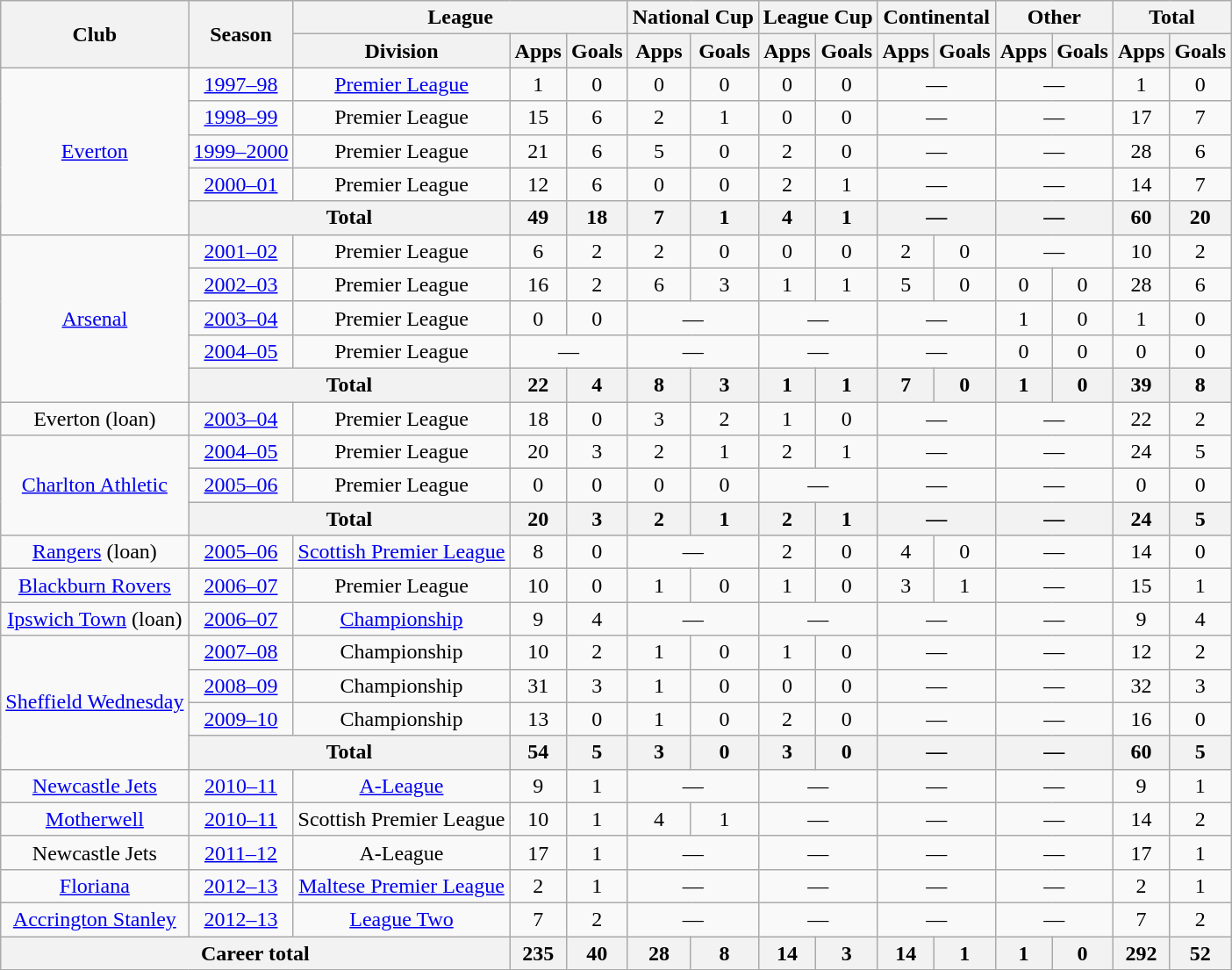<table class=wikitable style=text-align:center>
<tr>
<th rowspan=2>Club</th>
<th rowspan=2>Season</th>
<th colspan=3>League</th>
<th colspan=2>National Cup</th>
<th colspan=2>League Cup</th>
<th colspan=2>Continental</th>
<th colspan=2>Other</th>
<th colspan=2>Total</th>
</tr>
<tr>
<th>Division</th>
<th>Apps</th>
<th>Goals</th>
<th>Apps</th>
<th>Goals</th>
<th>Apps</th>
<th>Goals</th>
<th>Apps</th>
<th>Goals</th>
<th>Apps</th>
<th>Goals</th>
<th>Apps</th>
<th>Goals</th>
</tr>
<tr>
<td rowspan=5><a href='#'>Everton</a></td>
<td><a href='#'>1997–98</a></td>
<td><a href='#'>Premier League</a></td>
<td>1</td>
<td>0</td>
<td>0</td>
<td>0</td>
<td>0</td>
<td>0</td>
<td colspan=2>—</td>
<td colspan=2>—</td>
<td>1</td>
<td>0</td>
</tr>
<tr>
<td><a href='#'>1998–99</a></td>
<td>Premier League</td>
<td>15</td>
<td>6</td>
<td>2</td>
<td>1</td>
<td>0</td>
<td>0</td>
<td colspan=2>—</td>
<td colspan=2>—</td>
<td>17</td>
<td>7</td>
</tr>
<tr>
<td><a href='#'>1999–2000</a></td>
<td>Premier League</td>
<td>21</td>
<td>6</td>
<td>5</td>
<td>0</td>
<td>2</td>
<td>0</td>
<td colspan=2>—</td>
<td colspan=2>—</td>
<td>28</td>
<td>6</td>
</tr>
<tr>
<td><a href='#'>2000–01</a></td>
<td>Premier League</td>
<td>12</td>
<td>6</td>
<td>0</td>
<td>0</td>
<td>2</td>
<td>1</td>
<td colspan=2>—</td>
<td colspan=2>—</td>
<td>14</td>
<td>7</td>
</tr>
<tr>
<th colspan=2>Total</th>
<th>49</th>
<th>18</th>
<th>7</th>
<th>1</th>
<th>4</th>
<th>1</th>
<th colspan=2>—</th>
<th colspan=2>—</th>
<th>60</th>
<th>20</th>
</tr>
<tr>
<td rowspan=5><a href='#'>Arsenal</a></td>
<td><a href='#'>2001–02</a></td>
<td>Premier League</td>
<td>6</td>
<td>2</td>
<td>2</td>
<td>0</td>
<td>0</td>
<td>0</td>
<td>2</td>
<td>0</td>
<td colspan=2>—</td>
<td>10</td>
<td>2</td>
</tr>
<tr>
<td><a href='#'>2002–03</a></td>
<td>Premier League</td>
<td>16</td>
<td>2</td>
<td>6</td>
<td>3</td>
<td>1</td>
<td>1</td>
<td>5</td>
<td>0</td>
<td>0</td>
<td>0</td>
<td>28</td>
<td>6</td>
</tr>
<tr>
<td><a href='#'>2003–04</a></td>
<td>Premier League</td>
<td>0</td>
<td>0</td>
<td colspan=2>—</td>
<td colspan=2>—</td>
<td colspan=2>—</td>
<td>1</td>
<td>0</td>
<td>1</td>
<td>0</td>
</tr>
<tr>
<td><a href='#'>2004–05</a></td>
<td>Premier League</td>
<td colspan=2>—</td>
<td colspan=2>—</td>
<td colspan=2>—</td>
<td colspan=2>—</td>
<td>0</td>
<td>0</td>
<td>0</td>
<td>0</td>
</tr>
<tr>
<th colspan=2>Total</th>
<th>22</th>
<th>4</th>
<th>8</th>
<th>3</th>
<th>1</th>
<th>1</th>
<th>7</th>
<th>0</th>
<th>1</th>
<th>0</th>
<th>39</th>
<th>8</th>
</tr>
<tr>
<td>Everton (loan)</td>
<td><a href='#'>2003–04</a></td>
<td>Premier League</td>
<td>18</td>
<td>0</td>
<td>3</td>
<td>2</td>
<td>1</td>
<td>0</td>
<td colspan=2>—</td>
<td colspan=2>—</td>
<td>22</td>
<td>2</td>
</tr>
<tr>
<td rowspan=3><a href='#'>Charlton Athletic</a></td>
<td><a href='#'>2004–05</a></td>
<td>Premier League</td>
<td>20</td>
<td>3</td>
<td>2</td>
<td>1</td>
<td>2</td>
<td>1</td>
<td colspan=2>—</td>
<td colspan=2>—</td>
<td>24</td>
<td>5</td>
</tr>
<tr>
<td><a href='#'>2005–06</a></td>
<td>Premier League</td>
<td>0</td>
<td>0</td>
<td>0</td>
<td>0</td>
<td colspan=2>—</td>
<td colspan=2>—</td>
<td colspan=2>—</td>
<td>0</td>
<td>0</td>
</tr>
<tr>
<th colspan=2>Total</th>
<th>20</th>
<th>3</th>
<th>2</th>
<th>1</th>
<th>2</th>
<th>1</th>
<th colspan=2>—</th>
<th colspan=2>—</th>
<th>24</th>
<th>5</th>
</tr>
<tr>
<td><a href='#'>Rangers</a> (loan)</td>
<td><a href='#'>2005–06</a></td>
<td><a href='#'>Scottish Premier League</a></td>
<td>8</td>
<td>0</td>
<td colspan=2>—</td>
<td>2</td>
<td>0</td>
<td>4</td>
<td>0</td>
<td colspan=2>—</td>
<td>14</td>
<td>0</td>
</tr>
<tr>
<td><a href='#'>Blackburn Rovers</a></td>
<td><a href='#'>2006–07</a></td>
<td>Premier League</td>
<td>10</td>
<td>0</td>
<td>1</td>
<td>0</td>
<td>1</td>
<td>0</td>
<td>3</td>
<td>1</td>
<td colspan=2>—</td>
<td>15</td>
<td>1</td>
</tr>
<tr>
<td><a href='#'>Ipswich Town</a> (loan)</td>
<td><a href='#'>2006–07</a></td>
<td><a href='#'>Championship</a></td>
<td>9</td>
<td>4</td>
<td colspan=2>—</td>
<td colspan=2>—</td>
<td colspan=2>—</td>
<td colspan=2>—</td>
<td>9</td>
<td>4</td>
</tr>
<tr>
<td rowspan=4><a href='#'>Sheffield Wednesday</a></td>
<td><a href='#'>2007–08</a></td>
<td>Championship</td>
<td>10</td>
<td>2</td>
<td>1</td>
<td>0</td>
<td>1</td>
<td>0</td>
<td colspan=2>—</td>
<td colspan=2>—</td>
<td>12</td>
<td>2</td>
</tr>
<tr>
<td><a href='#'>2008–09</a></td>
<td>Championship</td>
<td>31</td>
<td>3</td>
<td>1</td>
<td>0</td>
<td>0</td>
<td>0</td>
<td colspan=2>—</td>
<td colspan=2>—</td>
<td>32</td>
<td>3</td>
</tr>
<tr>
<td><a href='#'>2009–10</a></td>
<td>Championship</td>
<td>13</td>
<td>0</td>
<td>1</td>
<td>0</td>
<td>2</td>
<td>0</td>
<td colspan=2>—</td>
<td colspan=2>—</td>
<td>16</td>
<td>0</td>
</tr>
<tr>
<th colspan=2>Total</th>
<th>54</th>
<th>5</th>
<th>3</th>
<th>0</th>
<th>3</th>
<th>0</th>
<th colspan=2>—</th>
<th colspan=2>—</th>
<th>60</th>
<th>5</th>
</tr>
<tr>
<td><a href='#'>Newcastle Jets</a></td>
<td><a href='#'>2010–11</a></td>
<td><a href='#'>A-League</a></td>
<td>9</td>
<td>1</td>
<td colspan=2>—</td>
<td colspan=2>—</td>
<td colspan=2>—</td>
<td colspan=2>—</td>
<td>9</td>
<td>1</td>
</tr>
<tr>
<td><a href='#'>Motherwell</a></td>
<td><a href='#'>2010–11</a></td>
<td>Scottish Premier League</td>
<td>10</td>
<td>1</td>
<td>4</td>
<td>1</td>
<td colspan=2>—</td>
<td colspan=2>—</td>
<td colspan=2>—</td>
<td>14</td>
<td>2</td>
</tr>
<tr>
<td>Newcastle Jets</td>
<td><a href='#'>2011–12</a></td>
<td>A-League</td>
<td>17</td>
<td>1</td>
<td colspan=2>—</td>
<td colspan=2>—</td>
<td colspan=2>—</td>
<td colspan=2>—</td>
<td>17</td>
<td>1</td>
</tr>
<tr>
<td><a href='#'>Floriana</a></td>
<td><a href='#'>2012–13</a></td>
<td><a href='#'>Maltese Premier League</a></td>
<td>2</td>
<td>1</td>
<td colspan=2>—</td>
<td colspan=2>—</td>
<td colspan=2>—</td>
<td colspan=2>—</td>
<td>2</td>
<td>1</td>
</tr>
<tr>
<td><a href='#'>Accrington Stanley</a></td>
<td><a href='#'>2012–13</a></td>
<td><a href='#'>League Two</a></td>
<td>7</td>
<td>2</td>
<td colspan=2>—</td>
<td colspan=2>—</td>
<td colspan=2>—</td>
<td colspan=2>—</td>
<td>7</td>
<td>2</td>
</tr>
<tr>
<th colspan=3>Career total</th>
<th>235</th>
<th>40</th>
<th>28</th>
<th>8</th>
<th>14</th>
<th>3</th>
<th>14</th>
<th>1</th>
<th>1</th>
<th>0</th>
<th>292</th>
<th>52</th>
</tr>
</table>
